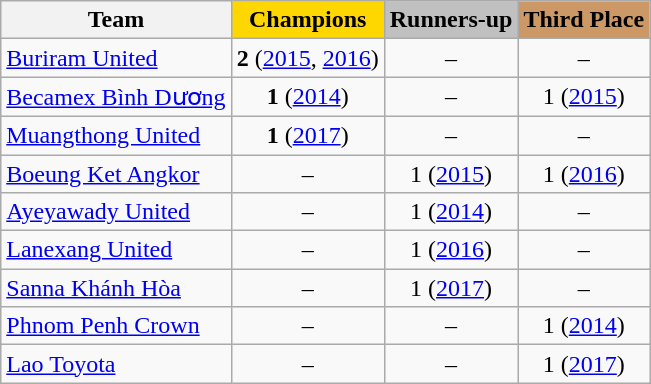<table class="wikitable">
<tr>
<th>Team</th>
<th style="background:gold;">Champions</th>
<th style="background:silver;">Runners-up</th>
<th style="background:#cc9966;">Third Place</th>
</tr>
<tr>
<td> <a href='#'>Buriram United</a></td>
<td align=center><strong>2</strong> (<a href='#'>2015</a>, <a href='#'>2016</a>)</td>
<td align=center>–</td>
<td align=center>–</td>
</tr>
<tr>
<td> <a href='#'>Becamex Bình Dương</a></td>
<td align=center><strong>1</strong> (<a href='#'>2014</a>)</td>
<td align=center>–</td>
<td align=center>1 (<a href='#'>2015</a>)</td>
</tr>
<tr>
<td> <a href='#'>Muangthong United</a></td>
<td align=center><strong>1</strong> (<a href='#'>2017</a>)</td>
<td align=center>–</td>
<td align=center>–</td>
</tr>
<tr>
<td> <a href='#'>Boeung Ket Angkor</a></td>
<td align=center>–</td>
<td align=center>1 (<a href='#'>2015</a>)</td>
<td align=center>1 (<a href='#'>2016</a>)</td>
</tr>
<tr>
<td> <a href='#'>Ayeyawady United</a></td>
<td align=center>–</td>
<td align=center>1 (<a href='#'>2014</a>)</td>
<td align=center>–</td>
</tr>
<tr>
<td> <a href='#'>Lanexang United</a></td>
<td align=center>–</td>
<td align=center>1 (<a href='#'>2016</a>)</td>
<td align=center>–</td>
</tr>
<tr>
<td> <a href='#'>Sanna Khánh Hòa</a></td>
<td align=center>–</td>
<td align=center>1 (<a href='#'>2017</a>)</td>
<td align=center>–</td>
</tr>
<tr>
<td> <a href='#'>Phnom Penh Crown</a></td>
<td align=center>–</td>
<td align=center>–</td>
<td align=center>1 (<a href='#'>2014</a>)</td>
</tr>
<tr>
<td> <a href='#'>Lao Toyota</a></td>
<td align=center>–</td>
<td align=center>–</td>
<td align=center>1 (<a href='#'>2017</a>)</td>
</tr>
</table>
